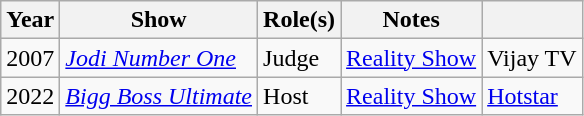<table class="wikitable plainrowheaders sortable">
<tr>
<th scope="col">Year</th>
<th scope="col">Show</th>
<th scope="col">Role(s)</th>
<th scope="col">Notes</th>
<th scope="col" class="unsortable"></th>
</tr>
<tr>
<td>2007</td>
<td><em><a href='#'>Jodi Number One</a></em></td>
<td>Judge</td>
<td><a href='#'>Reality Show</a></td>
<td>Vijay TV</td>
</tr>
<tr>
<td>2022</td>
<td><em><a href='#'>Bigg Boss Ultimate</a></em></td>
<td>Host</td>
<td><a href='#'>Reality Show</a></td>
<td><a href='#'>Hotstar</a></td>
</tr>
</table>
